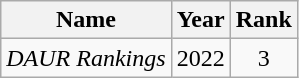<table class="wikitable centre sortable" style="text-align:center;">
<tr>
<th scope="col">Name</th>
<th scope="col">Year</th>
<th scope="col">Rank</th>
</tr>
<tr>
<td><em>DAUR Rankings</em></td>
<td>2022</td>
<td>3</td>
</tr>
</table>
